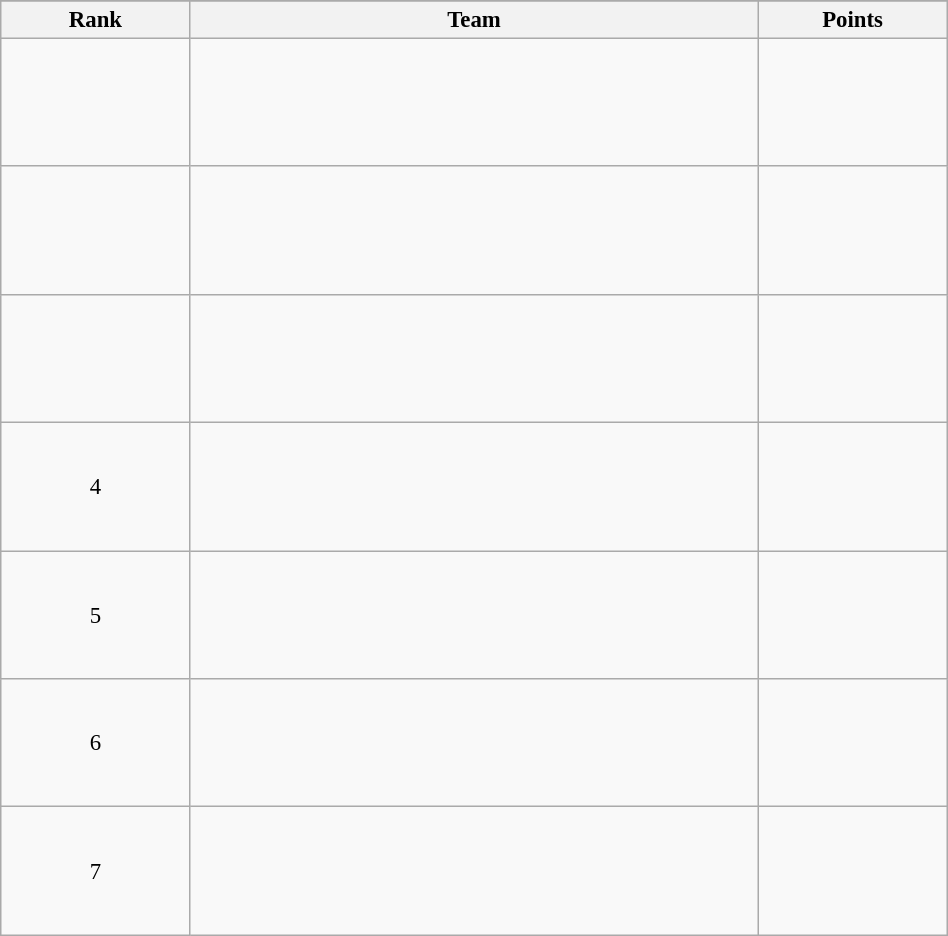<table class="wikitable sortable" style=" text-align:center; font-size:95%;" width="50%">
<tr>
</tr>
<tr>
<th width=10%>Rank</th>
<th width=30%>Team</th>
<th width=10%>Points</th>
</tr>
<tr>
<td align=center></td>
<td align=left><br><br><table width=100%>
<tr>
<td align=left style="border:0"></td>
<td align=right style="border:0"></td>
</tr>
<tr>
<td align=left style="border:0"></td>
<td align=right style="border:0"></td>
</tr>
<tr>
<td align=left style="border:0"></td>
<td align=right style="border:0"></td>
</tr>
<tr>
<td align=left style="border:0"></td>
<td align=right style="border:0"></td>
</tr>
<tr>
<td align=left style="border:0"></td>
<td align=right style="border:0"></td>
</tr>
</table>
</td>
<td></td>
</tr>
<tr>
<td align=center></td>
<td align=left><br><br><table width=100%>
<tr>
<td align=left style="border:0"></td>
<td align=right style="border:0"></td>
</tr>
<tr>
<td align=left style="border:0"></td>
<td align=right style="border:0"></td>
</tr>
<tr>
<td align=left style="border:0"></td>
<td align=right style="border:0"></td>
</tr>
<tr>
<td align=left style="border:0"></td>
<td align=right style="border:0"></td>
</tr>
<tr>
<td align=left style="border:0"></td>
<td align=right style="border:0"></td>
</tr>
</table>
</td>
<td></td>
</tr>
<tr>
<td align=center></td>
<td align=left><br><br><table width=100%>
<tr>
<td align=left style="border:0"></td>
<td align=right style="border:0"></td>
</tr>
<tr>
<td align=left style="border:0"></td>
<td align=right style="border:0"></td>
</tr>
<tr>
<td align=left style="border:0"></td>
<td align=right style="border:0"></td>
</tr>
<tr>
<td align=left style="border:0"></td>
<td align=right style="border:0"></td>
</tr>
<tr>
<td align=left style="border:0"></td>
<td align=right style="border:0"></td>
</tr>
</table>
</td>
<td></td>
</tr>
<tr>
<td align=center>4</td>
<td align=left><br><br><table width=100%>
<tr>
<td align=left style="border:0"></td>
<td align=right style="border:0"></td>
</tr>
<tr>
<td align=left style="border:0"></td>
<td align=right style="border:0"></td>
</tr>
<tr>
<td align=left style="border:0"></td>
<td align=right style="border:0"></td>
</tr>
<tr>
<td align=left style="border:0"></td>
<td align=right style="border:0"></td>
</tr>
<tr>
<td align=left style="border:0"></td>
<td align=right style="border:0"></td>
</tr>
</table>
</td>
<td></td>
</tr>
<tr>
<td align=center>5</td>
<td align=left><br><br><table width=100%>
<tr>
<td align=left style="border:0"></td>
<td align=right style="border:0"></td>
</tr>
<tr>
<td align=left style="border:0"></td>
<td align=right style="border:0"></td>
</tr>
<tr>
<td align=left style="border:0"></td>
<td align=right style="border:0"></td>
</tr>
<tr>
<td align=left style="border:0"></td>
<td align=right style="border:0"></td>
</tr>
<tr>
<td align=left style="border:0"></td>
<td align=right style="border:0"></td>
</tr>
</table>
</td>
<td></td>
</tr>
<tr>
<td align=center>6</td>
<td align=left><br><br><table width=100%>
<tr>
<td align=left style="border:0"></td>
<td align=right style="border:0"></td>
</tr>
<tr>
<td align=left style="border:0"></td>
<td align=right style="border:0"></td>
</tr>
<tr>
<td align=left style="border:0"></td>
<td align=right style="border:0"></td>
</tr>
<tr>
<td align=left style="border:0"></td>
<td align=right style="border:0"></td>
</tr>
<tr>
<td align=left style="border:0"></td>
<td align=right style="border:0"></td>
</tr>
</table>
</td>
<td></td>
</tr>
<tr>
<td align=center>7</td>
<td align=left><br><br><table width=100%>
<tr>
<td align=left style="border:0"></td>
<td align=right style="border:0"></td>
</tr>
<tr>
<td align=left style="border:0"></td>
<td align=right style="border:0"></td>
</tr>
<tr>
<td align=left style="border:0"></td>
<td align=right style="border:0"></td>
</tr>
<tr>
<td align=left style="border:0"></td>
<td align=right style="border:0"></td>
</tr>
<tr>
<td align=left style="border:0"></td>
<td align=right style="border:0"></td>
</tr>
</table>
</td>
<td></td>
</tr>
</table>
